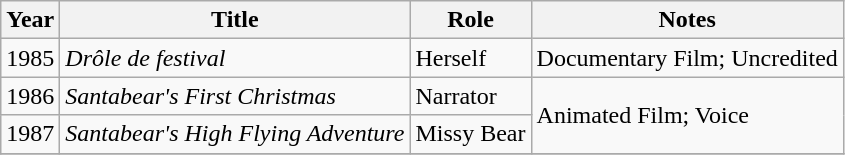<table class="wikitable sortable">
<tr>
<th>Year</th>
<th>Title</th>
<th>Role</th>
<th class="unsortable">Notes</th>
</tr>
<tr>
<td>1985</td>
<td><em>Drôle de festival</em></td>
<td>Herself</td>
<td>Documentary Film; Uncredited</td>
</tr>
<tr>
<td>1986</td>
<td><em>Santabear's First Christmas</em></td>
<td>Narrator</td>
<td rowspan="2">Animated Film; Voice</td>
</tr>
<tr>
<td>1987</td>
<td><em>Santabear's High Flying Adventure</em></td>
<td>Missy Bear</td>
</tr>
<tr>
</tr>
</table>
